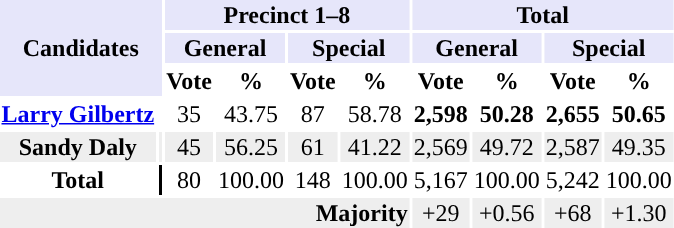<table class="toccolours sortable" style="text-align:center;">
<tr style="background:lavender">
<th rowspan="3" colspan="2">Candidates</th>
<th colspan=4>Precinct 1–8</th>
<th colspan=4>Total</th>
</tr>
<tr style="background:lavender">
<th colspan=2>General</th>
<th colspan=2>Special</th>
<th colspan=2>General</th>
<th colspan=2>Special</th>
</tr>
<tr>
<th align="center">Vote</th>
<th align="center">%</th>
<th align="center">Vote</th>
<th align="center">%</th>
<th align="center">Vote</th>
<th align="center">%</th>
<th align="center">Vote</th>
<th align="center">%</th>
</tr>
<tr>
<th><a href='#'>Larry Gilbertz</a></th>
<td style="background-color:"></td>
<td>35</td>
<td>43.75</td>
<td>87</td>
<td>58.78</td>
<td><strong>2,598</strong></td>
<td><strong>50.28</strong></td>
<td><strong>2,655</strong></td>
<td><strong>50.65</strong></td>
</tr>
<tr style="background:#EEEEEE;">
<th>Sandy Daly</th>
<td style="background-color:"></td>
<td>45</td>
<td>56.25</td>
<td>61</td>
<td>41.22</td>
<td>2,569</td>
<td>49.72</td>
<td>2,587</td>
<td>49.35</td>
</tr>
<tr>
<th>Total</th>
<td style="background-color:#000000"></td>
<td>80</td>
<td>100.00</td>
<td>148</td>
<td>100.00</td>
<td>5,167</td>
<td>100.00</td>
<td>5,242</td>
<td>100.00</td>
</tr>
<tr style="background:#EEEEEE;">
<th colspan=6 style="text-align:right;">Majority</th>
<td>+29</td>
<td>+0.56</td>
<td>+68</td>
<td>+1.30</td>
</tr>
</table>
